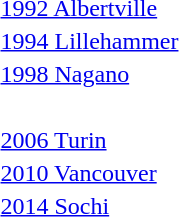<table>
<tr>
<td><a href='#'>1992 Albertville</a><br></td>
<td></td>
<td></td>
<td></td>
</tr>
<tr>
<td><a href='#'>1994 Lillehammer</a><br></td>
<td></td>
<td></td>
<td></td>
</tr>
<tr>
<td><a href='#'>1998 Nagano</a><br></td>
<td></td>
<td></td>
<td></td>
</tr>
<tr valign="top">
<td><br></td>
<td></td>
<td></td>
<td></td>
</tr>
<tr>
<td><a href='#'>2006 Turin</a><br></td>
<td></td>
<td></td>
<td></td>
</tr>
<tr>
<td><a href='#'>2010 Vancouver</a><br></td>
<td></td>
<td></td>
<td></td>
</tr>
<tr>
<td><a href='#'>2014 Sochi</a><br></td>
<td></td>
<td></td>
<td></td>
</tr>
<tr valign="top">
<td><br></td>
<td></td>
<td></td>
<td></td>
</tr>
<tr>
</tr>
<tr valign="top">
<td><br></td>
<td></td>
<td></td>
<td></td>
</tr>
<tr>
</tr>
</table>
